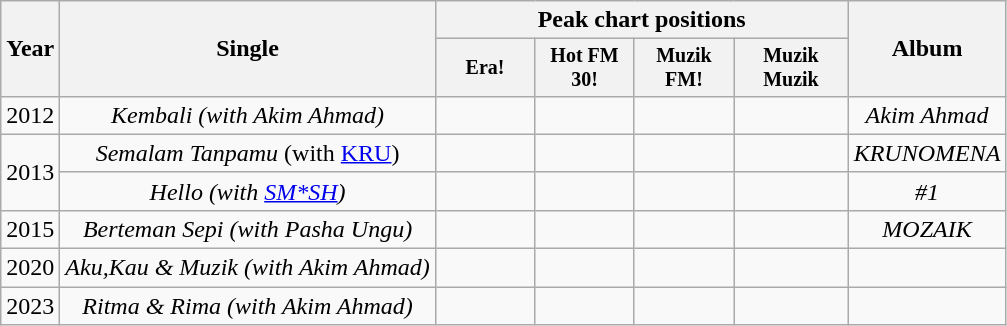<table class="wikitable" style="text-align:center;">
<tr>
<th rowspan="2">Year</th>
<th rowspan="2">Single</th>
<th colspan="4">Peak chart positions</th>
<th rowspan="2">Album</th>
</tr>
<tr style="font-size:smaller;">
<th width="60">Era!</th>
<th width="60">Hot FM 30!</th>
<th width="60">Muzik FM!</th>
<th width="70">Muzik Muzik</th>
</tr>
<tr align="left">
<td rowspan=1>2012</td>
<td align="center"><em>Kembali (with Akim Ahmad)</em></td>
<td></td>
<td></td>
<td></td>
<td></td>
<td align="center"><em>Akim Ahmad</em></td>
</tr>
<tr align="left">
<td rowspan="2">2013</td>
<td align="center"><em>Semalam Tanpamu</em> (with <a href='#'>KRU</a>)</td>
<td></td>
<td></td>
<td></td>
<td></td>
<td align="center"><em>KRUNOMENA</em></td>
</tr>
<tr align="left">
<td align="center"><em>Hello (with <a href='#'>SM*SH</a>)</em></td>
<td></td>
<td></td>
<td></td>
<td></td>
<td align="center"><em>#1</em></td>
</tr>
<tr align="left">
<td rowspan=1>2015</td>
<td align="center"><em>Berteman Sepi (with Pasha Ungu)</em></td>
<td></td>
<td></td>
<td></td>
<td></td>
<td align="center"><em>MOZAIK</em></td>
</tr>
<tr align="left">
<td rowspan=1>2020</td>
<td align="center"><em>Aku,Kau & Muzik (with Akim Ahmad)</em></td>
<td></td>
<td></td>
<td></td>
<td></td>
<td align="center"></td>
</tr>
<tr align="left">
<td rowspan=1>2023</td>
<td align="center"><em>Ritma & Rima (with Akim Ahmad)</em></td>
<td></td>
<td></td>
<td></td>
<td></td>
<td align="center"></td>
</tr>
</table>
